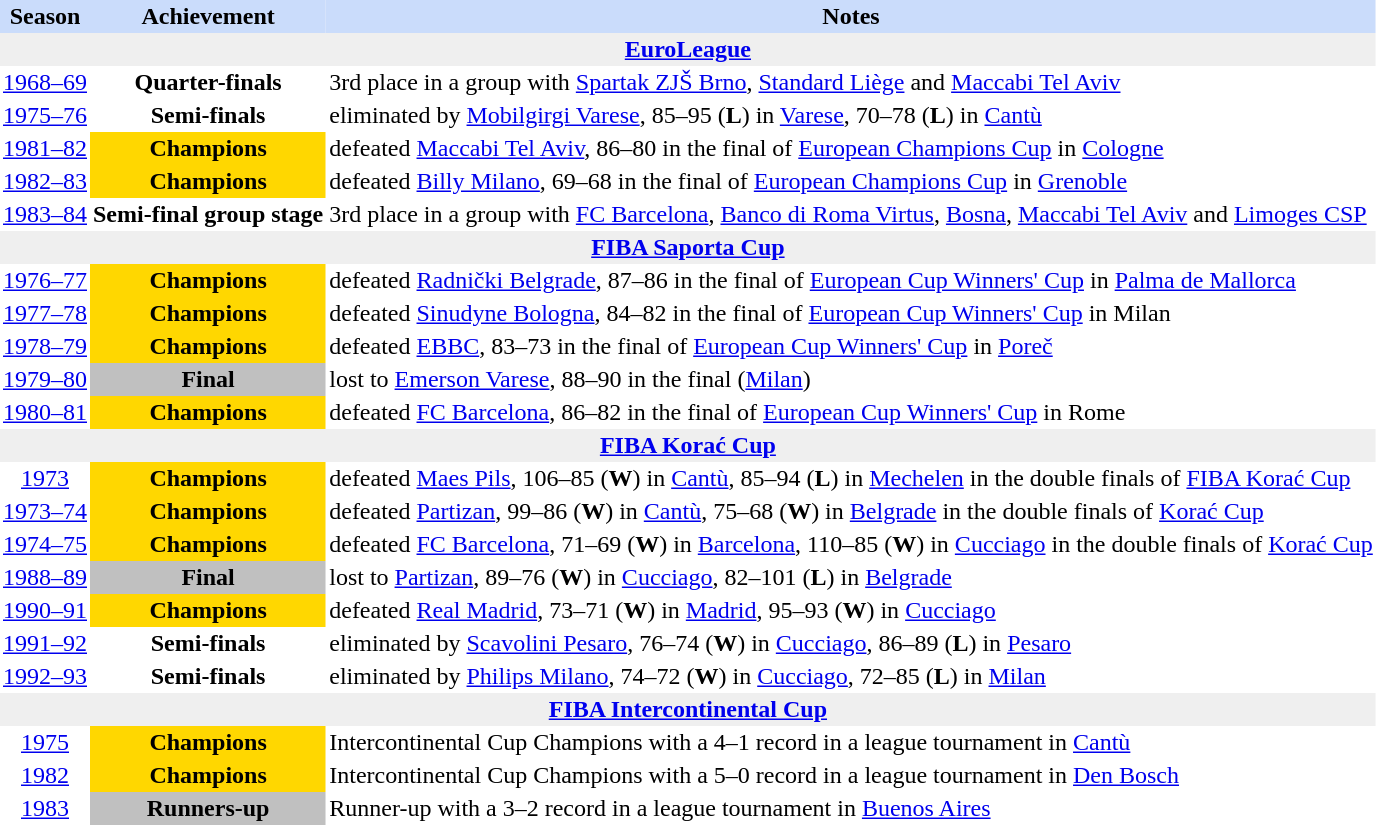<table class="toccolours" border="0" cellpadding="2" cellspacing="0" align="left" style="margin:0.5em;">
<tr bgcolor=#CADCFB>
<th>Season</th>
<th>Achievement</th>
<th>Notes</th>
</tr>
<tr>
<th colspan="4" bgcolor=#EFEFEF><a href='#'>EuroLeague</a></th>
</tr>
<tr>
<td align="center"><a href='#'>1968–69</a></td>
<td align="center"><strong>Quarter-finals</strong></td>
<td align="left">3rd place in a group with <a href='#'>Spartak ZJŠ Brno</a>, <a href='#'>Standard Liège</a> and <a href='#'>Maccabi Tel Aviv</a></td>
</tr>
<tr>
<td align="center"><a href='#'>1975–76</a></td>
<td align="center"><strong>Semi-finals</strong></td>
<td align="left">eliminated by <a href='#'>Mobilgirgi Varese</a>, 85–95 (<strong>L</strong>) in <a href='#'>Varese</a>, 70–78 (<strong>L</strong>) in <a href='#'>Cantù</a></td>
</tr>
<tr>
<td align="center"><a href='#'>1981–82</a></td>
<td align="center" bgcolor="gold"><strong>Champions</strong></td>
<td align="left">defeated <a href='#'>Maccabi Tel Aviv</a>, 86–80 in the final of <a href='#'>European Champions Cup</a> in <a href='#'>Cologne</a></td>
</tr>
<tr>
<td align="center"><a href='#'>1982–83</a></td>
<td align="center" bgcolor="gold"><strong>Champions</strong></td>
<td align="left">defeated <a href='#'>Billy Milano</a>, 69–68 in the final of <a href='#'>European Champions Cup</a> in <a href='#'>Grenoble</a></td>
</tr>
<tr>
<td align="center"><a href='#'>1983–84</a></td>
<td align="center"><strong>Semi-final group stage</strong></td>
<td align="left">3rd place in a group with <a href='#'>FC Barcelona</a>, <a href='#'>Banco di Roma Virtus</a>, <a href='#'>Bosna</a>, <a href='#'>Maccabi Tel Aviv</a> and <a href='#'>Limoges CSP</a></td>
</tr>
<tr>
<th colspan="4" bgcolor=#EFEFEF><a href='#'>FIBA Saporta Cup</a></th>
</tr>
<tr>
<td align="center"><a href='#'>1976–77</a></td>
<td align="center" bgcolor="gold"><strong>Champions</strong></td>
<td align="left">defeated <a href='#'>Radnički Belgrade</a>, 87–86 in the final of <a href='#'>European Cup Winners' Cup</a> in <a href='#'>Palma de Mallorca</a></td>
</tr>
<tr>
<td align="center"><a href='#'>1977–78</a></td>
<td align="center" bgcolor="gold"><strong>Champions</strong></td>
<td align="left">defeated <a href='#'>Sinudyne Bologna</a>, 84–82 in the final of <a href='#'>European Cup Winners' Cup</a> in Milan</td>
</tr>
<tr>
<td align="center"><a href='#'>1978–79</a></td>
<td align="center" bgcolor="gold"><strong>Champions</strong></td>
<td align="left">defeated <a href='#'>EBBC</a>, 83–73 in the final of <a href='#'>European Cup Winners' Cup</a> in <a href='#'>Poreč</a></td>
</tr>
<tr>
<td align="center"><a href='#'>1979–80</a></td>
<td align="center" bgcolor= silver><strong>Final</strong></td>
<td align="left">lost to <a href='#'>Emerson Varese</a>, 88–90 in the final (<a href='#'>Milan</a>)</td>
</tr>
<tr>
<td align="center"><a href='#'>1980–81</a></td>
<td align="center" bgcolor="gold"><strong>Champions</strong></td>
<td align="left">defeated <a href='#'>FC Barcelona</a>, 86–82 in the final of <a href='#'>European Cup Winners' Cup</a> in Rome</td>
</tr>
<tr>
<th colspan="4" bgcolor=#EFEFEF><a href='#'>FIBA Korać Cup</a></th>
</tr>
<tr>
<td align="center"><a href='#'>1973</a></td>
<td align="center" bgcolor="gold"><strong>Champions</strong></td>
<td align="left">defeated <a href='#'>Maes Pils</a>, 106–85 (<strong>W</strong>) in <a href='#'>Cantù</a>, 85–94 (<strong>L</strong>) in <a href='#'>Mechelen</a> in the double finals of <a href='#'>FIBA Korać Cup</a></td>
</tr>
<tr>
<td align="center"><a href='#'>1973–74</a></td>
<td align="center" bgcolor="gold"><strong>Champions</strong></td>
<td align="left">defeated <a href='#'>Partizan</a>, 99–86 (<strong>W</strong>) in <a href='#'>Cantù</a>, 75–68 (<strong>W</strong>) in <a href='#'>Belgrade</a> in the double finals of <a href='#'>Korać Cup</a></td>
</tr>
<tr>
<td align="center"><a href='#'>1974–75</a></td>
<td align="center" bgcolor="gold"><strong>Champions</strong></td>
<td align="left">defeated <a href='#'>FC Barcelona</a>, 71–69 (<strong>W</strong>) in <a href='#'>Barcelona</a>, 110–85 (<strong>W</strong>) in <a href='#'>Cucciago</a> in the double finals of <a href='#'>Korać Cup</a></td>
</tr>
<tr>
<td align="center"><a href='#'>1988–89</a></td>
<td align="center" bgcolor= silver><strong>Final</strong></td>
<td align="left">lost to <a href='#'>Partizan</a>, 89–76 (<strong>W</strong>) in <a href='#'>Cucciago</a>, 82–101 (<strong>L</strong>) in <a href='#'>Belgrade</a></td>
</tr>
<tr>
<td align="center"><a href='#'>1990–91</a></td>
<td align="center" bgcolor="gold"><strong>Champions</strong></td>
<td align="left">defeated <a href='#'>Real Madrid</a>, 73–71 (<strong>W</strong>) in <a href='#'>Madrid</a>, 95–93 (<strong>W</strong>) in <a href='#'>Cucciago</a></td>
</tr>
<tr>
<td align="center"><a href='#'>1991–92</a></td>
<td align="center"><strong>Semi-finals</strong></td>
<td align="left">eliminated by <a href='#'>Scavolini Pesaro</a>, 76–74 (<strong>W</strong>) in <a href='#'>Cucciago</a>, 86–89 (<strong>L</strong>) in <a href='#'>Pesaro</a></td>
</tr>
<tr>
<td align="center"><a href='#'>1992–93</a></td>
<td align="center"><strong>Semi-finals</strong></td>
<td align="left">eliminated by <a href='#'>Philips Milano</a>, 74–72 (<strong>W</strong>) in <a href='#'>Cucciago</a>, 72–85 (<strong>L</strong>) in <a href='#'>Milan</a></td>
</tr>
<tr>
<th colspan="4" bgcolor=#EFEFEF><a href='#'>FIBA Intercontinental Cup</a></th>
</tr>
<tr>
<td align="center"><a href='#'>1975</a></td>
<td align="center" bgcolor="gold"><strong>Champions</strong></td>
<td align="left">Intercontinental Cup Champions with a 4–1 record in a league tournament in <a href='#'>Cantù</a></td>
</tr>
<tr>
<td align="center"><a href='#'>1982</a></td>
<td align="center" bgcolor="gold"><strong>Champions</strong></td>
<td align="left">Intercontinental Cup Champions with a 5–0 record in a league tournament in <a href='#'>Den Bosch</a></td>
</tr>
<tr>
<td align="center"><a href='#'>1983</a></td>
<td align="center" bgcolor= silver><strong>Runners-up</strong></td>
<td align="left">Runner-up with a 3–2 record in a league tournament in <a href='#'>Buenos Aires</a></td>
</tr>
</table>
